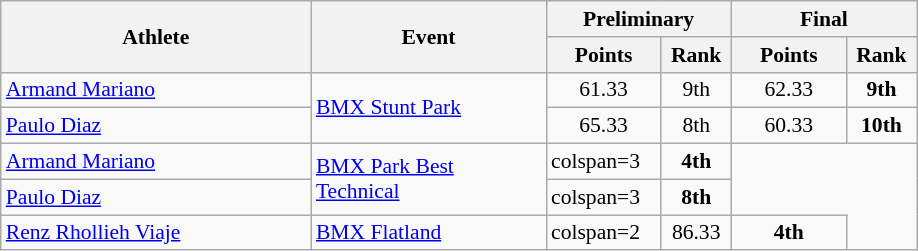<table class="wikitable" border="1" style="font-size:90%">
<tr>
<th rowspan=2 width= 200>Athlete</th>
<th rowspan=2 width= 150>Event</th>
<th colspan=2>Preliminary</th>
<th colspan=2>Final</th>
</tr>
<tr>
<th width=70 align=center>Points</th>
<th width=40 align=center>Rank</th>
<th width=70 align=center>Points</th>
<th width=40 align=center>Rank</th>
</tr>
<tr>
<td><a href='#'>Armand Mariano</a></td>
<td rowspan=2><a href='#'>BMX Stunt Park</a></td>
<td align=center>61.33</td>
<td align=center>9th</td>
<td align=center>62.33</td>
<td align=center><strong>9th</strong></td>
</tr>
<tr>
<td><a href='#'>Paulo Diaz</a></td>
<td align=center>65.33</td>
<td align=center>8th</td>
<td align=center>60.33</td>
<td align=center><strong>10th</strong></td>
</tr>
<tr>
<td><a href='#'>Armand Mariano</a></td>
<td rowspan=2><a href='#'>BMX Park Best Technical</a></td>
<td>colspan=3 </td>
<td align=center><strong>4th</strong></td>
</tr>
<tr>
<td><a href='#'>Paulo Diaz</a></td>
<td>colspan=3 </td>
<td align=center><strong>8th</strong></td>
</tr>
<tr>
<td><a href='#'>Renz Rhollieh Viaje</a></td>
<td><a href='#'>BMX Flatland</a></td>
<td>colspan=2 </td>
<td align=center>86.33</td>
<td align=center><strong>4th</strong></td>
</tr>
</table>
